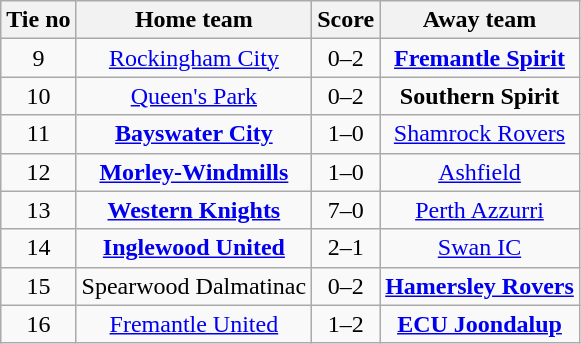<table class="wikitable" style="text-align:center">
<tr>
<th>Tie no</th>
<th>Home team</th>
<th>Score</th>
<th>Away team</th>
</tr>
<tr>
<td>9</td>
<td><a href='#'>Rockingham City</a></td>
<td>0–2</td>
<td><strong><a href='#'>Fremantle Spirit</a></strong></td>
</tr>
<tr>
<td>10</td>
<td><a href='#'>Queen's Park</a></td>
<td>0–2</td>
<td><strong>Southern Spirit</strong></td>
</tr>
<tr>
<td>11</td>
<td><strong><a href='#'>Bayswater City</a></strong></td>
<td>1–0</td>
<td><a href='#'>Shamrock Rovers</a></td>
</tr>
<tr>
<td>12</td>
<td><strong><a href='#'>Morley-Windmills</a></strong></td>
<td>1–0</td>
<td><a href='#'>Ashfield</a></td>
</tr>
<tr>
<td>13</td>
<td><strong><a href='#'>Western Knights</a></strong></td>
<td>7–0</td>
<td><a href='#'>Perth Azzurri</a></td>
</tr>
<tr>
<td>14</td>
<td><strong><a href='#'>Inglewood United</a></strong></td>
<td>2–1</td>
<td><a href='#'>Swan IC</a></td>
</tr>
<tr>
<td>15</td>
<td>Spearwood Dalmatinac</td>
<td>0–2</td>
<td><strong><a href='#'>Hamersley Rovers</a></strong></td>
</tr>
<tr>
<td>16</td>
<td><a href='#'>Fremantle United</a></td>
<td>1–2</td>
<td><strong><a href='#'>ECU Joondalup</a></strong></td>
</tr>
</table>
